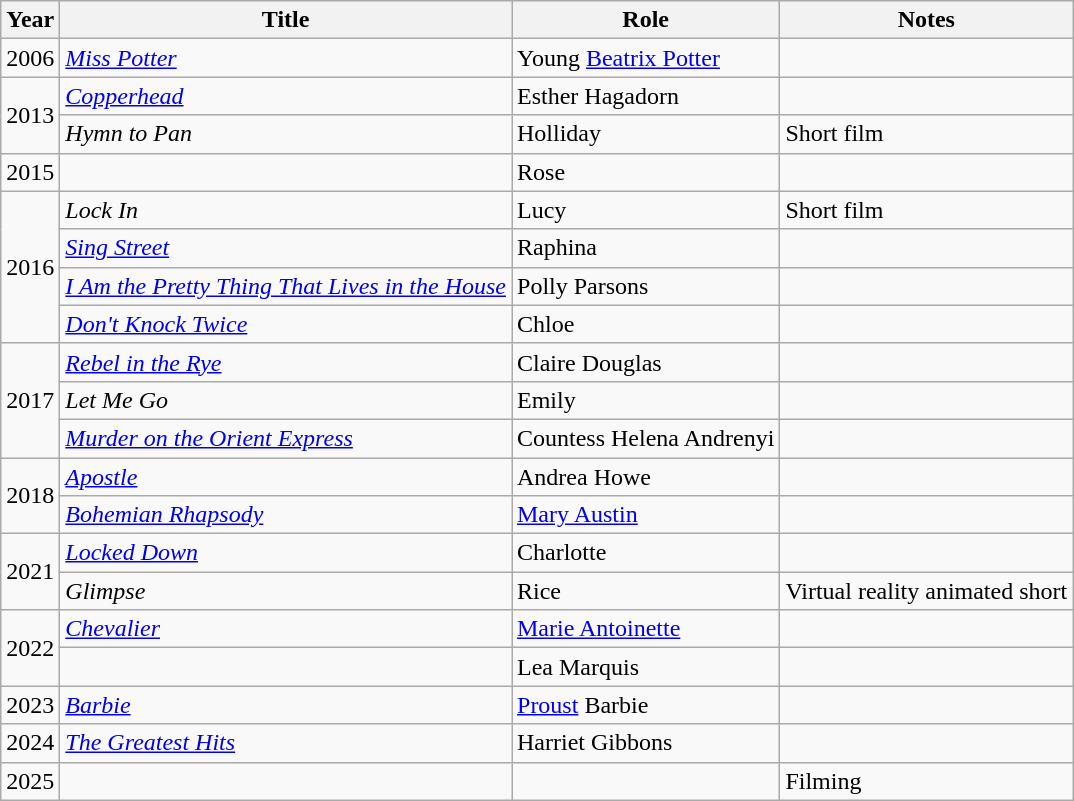<table class="wikitable sortable">
<tr>
<th>Year</th>
<th>Title</th>
<th>Role</th>
<th class="unsortable">Notes</th>
</tr>
<tr>
<td>2006</td>
<td><em><a href='#'>Miss Potter</a></em></td>
<td>Young <a href='#'>Beatrix Potter</a></td>
<td></td>
</tr>
<tr>
<td rowspan=2>2013</td>
<td><em><a href='#'>Copperhead</a></em></td>
<td>Esther Hagadorn</td>
<td></td>
</tr>
<tr>
<td><em>Hymn to Pan</em></td>
<td>Holliday</td>
<td>Short film</td>
</tr>
<tr>
<td>2015</td>
<td><em></em></td>
<td>Rose</td>
<td></td>
</tr>
<tr>
<td rowspan=4>2016</td>
<td><em>Lock In</em></td>
<td>Lucy</td>
<td>Short film</td>
</tr>
<tr>
<td><em><a href='#'>Sing Street</a></em></td>
<td>Raphina</td>
<td></td>
</tr>
<tr>
<td><em><a href='#'>I Am the Pretty Thing That Lives in the House</a></em></td>
<td>Polly Parsons</td>
<td></td>
</tr>
<tr>
<td><em><a href='#'>Don't Knock Twice</a></em></td>
<td>Chloe</td>
<td></td>
</tr>
<tr>
<td rowspan=3>2017</td>
<td><em><a href='#'>Rebel in the Rye</a></em></td>
<td>Claire Douglas</td>
<td></td>
</tr>
<tr>
<td><em>Let Me Go</em></td>
<td>Emily</td>
<td></td>
</tr>
<tr>
<td><em><a href='#'>Murder on the Orient Express</a></em></td>
<td>Countess Helena Andrenyi</td>
<td></td>
</tr>
<tr>
<td rowspan=2>2018</td>
<td><em><a href='#'>Apostle</a></em></td>
<td>Andrea Howe</td>
<td></td>
</tr>
<tr>
<td><em><a href='#'>Bohemian Rhapsody</a></em></td>
<td><a href='#'>Mary Austin</a></td>
<td></td>
</tr>
<tr>
<td rowspan="2">2021</td>
<td><em><a href='#'>Locked Down</a></em></td>
<td>Charlotte</td>
<td></td>
</tr>
<tr>
<td><em>Glimpse</em></td>
<td>Rice</td>
<td>Virtual reality animated short</td>
</tr>
<tr>
<td rowspan="2">2022</td>
<td><em><a href='#'>Chevalier</a></em></td>
<td><a href='#'>Marie Antoinette</a></td>
<td></td>
</tr>
<tr>
<td><em></em></td>
<td>Lea Marquis</td>
<td></td>
</tr>
<tr>
<td>2023</td>
<td><em><a href='#'>Barbie</a></em></td>
<td><a href='#'>Proust</a> Barbie</td>
<td></td>
</tr>
<tr>
<td>2024</td>
<td><em><a href='#'>The Greatest Hits</a></em></td>
<td>Harriet Gibbons</td>
<td></td>
</tr>
<tr>
<td>2025</td>
<td></td>
<td></td>
<td>Filming</td>
</tr>
</table>
